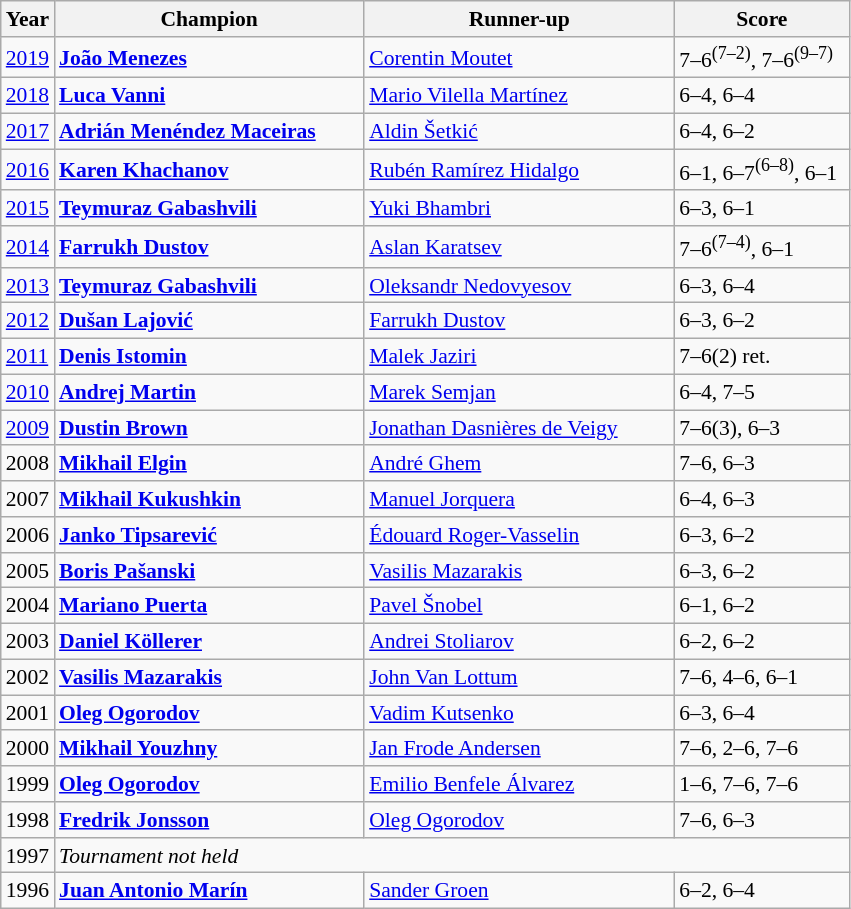<table class="wikitable" style="font-size:90%">
<tr>
<th>Year</th>
<th width="200">Champion</th>
<th width="200">Runner-up</th>
<th width="110">Score</th>
</tr>
<tr>
<td><a href='#'>2019</a></td>
<td> <strong><a href='#'>João Menezes</a></strong></td>
<td> <a href='#'>Corentin Moutet</a></td>
<td>7–6<sup>(7–2)</sup>, 7–6<sup>(9–7)</sup></td>
</tr>
<tr>
<td><a href='#'>2018</a></td>
<td> <strong><a href='#'>Luca Vanni</a></strong></td>
<td> <a href='#'>Mario Vilella Martínez</a></td>
<td>6–4, 6–4</td>
</tr>
<tr>
<td><a href='#'>2017</a></td>
<td> <strong><a href='#'>Adrián Menéndez Maceiras</a></strong></td>
<td> <a href='#'>Aldin Šetkić</a></td>
<td>6–4, 6–2</td>
</tr>
<tr>
<td><a href='#'>2016</a></td>
<td> <strong><a href='#'>Karen Khachanov</a></strong></td>
<td> <a href='#'>Rubén Ramírez Hidalgo</a></td>
<td>6–1, 6–7<sup>(6–8)</sup>, 6–1</td>
</tr>
<tr>
<td><a href='#'>2015</a></td>
<td> <strong><a href='#'>Teymuraz Gabashvili</a></strong></td>
<td> <a href='#'>Yuki Bhambri</a></td>
<td>6–3, 6–1</td>
</tr>
<tr>
<td><a href='#'>2014</a></td>
<td> <strong><a href='#'>Farrukh Dustov</a></strong></td>
<td> <a href='#'>Aslan Karatsev</a></td>
<td>7–6<sup>(7–4)</sup>, 6–1</td>
</tr>
<tr>
<td><a href='#'>2013</a></td>
<td> <strong><a href='#'>Teymuraz Gabashvili</a></strong></td>
<td> <a href='#'>Oleksandr Nedovyesov</a></td>
<td>6–3, 6–4</td>
</tr>
<tr>
<td><a href='#'>2012</a></td>
<td> <strong><a href='#'>Dušan Lajović</a></strong></td>
<td> <a href='#'>Farrukh Dustov</a></td>
<td>6–3, 6–2</td>
</tr>
<tr>
<td><a href='#'>2011</a></td>
<td> <strong><a href='#'>Denis Istomin</a></strong></td>
<td> <a href='#'>Malek Jaziri</a></td>
<td>7–6(2) ret.</td>
</tr>
<tr>
<td><a href='#'>2010</a></td>
<td> <strong><a href='#'>Andrej Martin</a></strong></td>
<td> <a href='#'>Marek Semjan</a></td>
<td>6–4, 7–5</td>
</tr>
<tr>
<td><a href='#'>2009</a></td>
<td> <strong><a href='#'>Dustin Brown</a></strong></td>
<td> <a href='#'>Jonathan Dasnières de Veigy</a></td>
<td>7–6(3), 6–3</td>
</tr>
<tr>
<td>2008</td>
<td> <strong><a href='#'>Mikhail Elgin</a></strong></td>
<td> <a href='#'>André Ghem</a></td>
<td>7–6, 6–3</td>
</tr>
<tr>
<td>2007</td>
<td> <strong><a href='#'>Mikhail Kukushkin</a></strong></td>
<td> <a href='#'>Manuel Jorquera</a></td>
<td>6–4, 6–3</td>
</tr>
<tr>
<td>2006</td>
<td> <strong><a href='#'>Janko Tipsarević</a></strong></td>
<td> <a href='#'>Édouard Roger-Vasselin</a></td>
<td>6–3, 6–2</td>
</tr>
<tr>
<td>2005</td>
<td> <strong><a href='#'>Boris Pašanski</a></strong></td>
<td> <a href='#'>Vasilis Mazarakis</a></td>
<td>6–3, 6–2</td>
</tr>
<tr>
<td>2004</td>
<td> <strong><a href='#'>Mariano Puerta</a></strong></td>
<td> <a href='#'>Pavel Šnobel</a></td>
<td>6–1, 6–2</td>
</tr>
<tr>
<td>2003</td>
<td> <strong><a href='#'>Daniel Köllerer</a></strong></td>
<td> <a href='#'>Andrei Stoliarov</a></td>
<td>6–2, 6–2</td>
</tr>
<tr>
<td>2002</td>
<td> <strong><a href='#'>Vasilis Mazarakis</a></strong></td>
<td> <a href='#'>John Van Lottum</a></td>
<td>7–6, 4–6, 6–1</td>
</tr>
<tr>
<td>2001</td>
<td> <strong><a href='#'>Oleg Ogorodov</a></strong></td>
<td> <a href='#'>Vadim Kutsenko</a></td>
<td>6–3, 6–4</td>
</tr>
<tr>
<td>2000</td>
<td> <strong><a href='#'>Mikhail Youzhny</a></strong></td>
<td> <a href='#'>Jan Frode Andersen</a></td>
<td>7–6, 2–6, 7–6</td>
</tr>
<tr>
<td>1999</td>
<td> <strong><a href='#'>Oleg Ogorodov</a></strong></td>
<td> <a href='#'>Emilio Benfele Álvarez</a></td>
<td>1–6, 7–6, 7–6</td>
</tr>
<tr>
<td>1998</td>
<td> <strong><a href='#'>Fredrik Jonsson</a></strong></td>
<td> <a href='#'>Oleg Ogorodov</a></td>
<td>7–6, 6–3</td>
</tr>
<tr>
<td>1997</td>
<td colspan="3" style="background#edf3fe;"><em>Tournament not held</em></td>
</tr>
<tr>
<td>1996</td>
<td> <strong><a href='#'>Juan Antonio Marín</a></strong></td>
<td> <a href='#'>Sander Groen</a></td>
<td>6–2, 6–4</td>
</tr>
</table>
